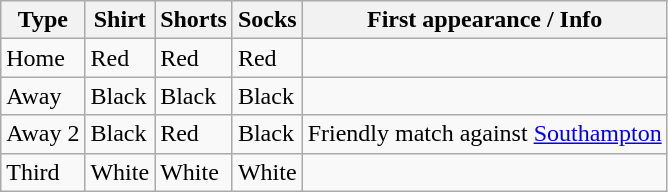<table class="wikitable">
<tr>
<th>Type</th>
<th>Shirt</th>
<th>Shorts</th>
<th>Socks</th>
<th>First appearance / Info</th>
</tr>
<tr>
<td>Home</td>
<td>Red</td>
<td>Red</td>
<td>Red</td>
<td></td>
</tr>
<tr>
<td>Away</td>
<td>Black</td>
<td>Black</td>
<td>Black</td>
<td></td>
</tr>
<tr>
<td>Away 2</td>
<td>Black</td>
<td>Red</td>
<td>Black</td>
<td>Friendly match against <a href='#'>Southampton</a></td>
</tr>
<tr>
<td>Third</td>
<td>White</td>
<td>White</td>
<td>White</td>
<td></td>
</tr>
</table>
